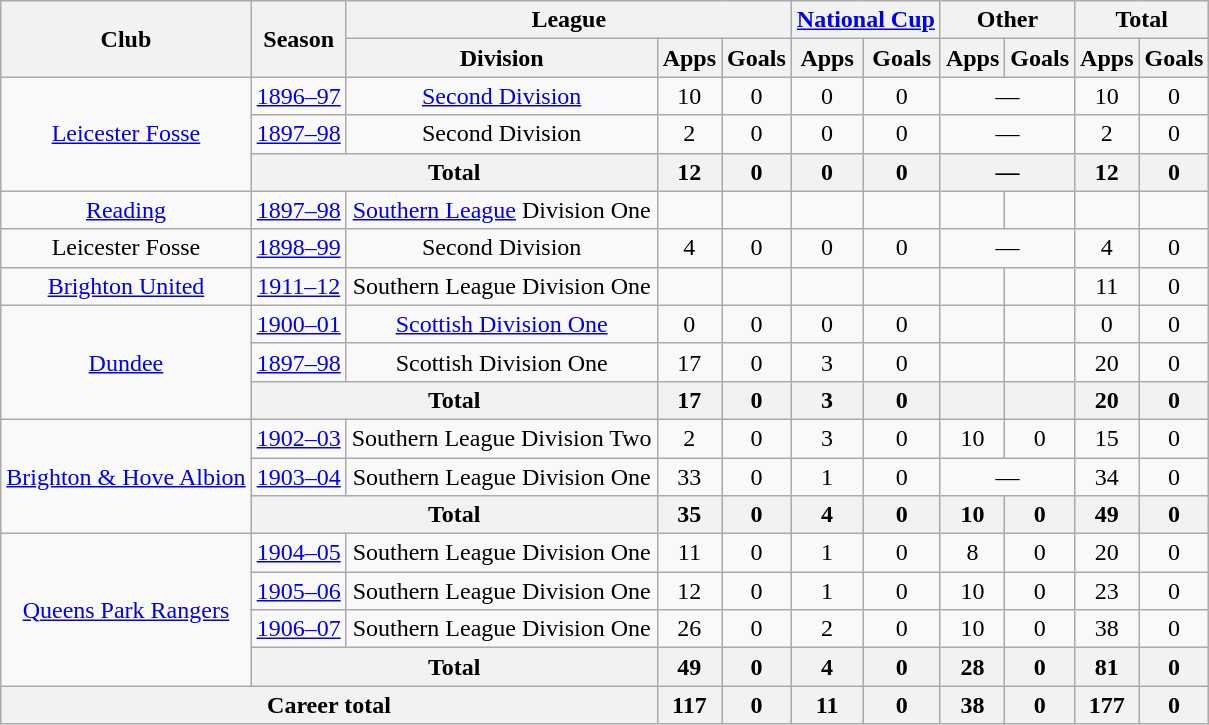<table class=wikitable style="text-align:center">
<tr>
<th rowspan="2">Club</th>
<th rowspan="2">Season</th>
<th colspan="3">League</th>
<th colspan="2"><a href='#'>National Cup</a></th>
<th colspan="2">Other</th>
<th colspan="2">Total</th>
</tr>
<tr>
<th>Division</th>
<th>Apps</th>
<th>Goals</th>
<th>Apps</th>
<th>Goals</th>
<th>Apps</th>
<th>Goals</th>
<th>Apps</th>
<th>Goals</th>
</tr>
<tr>
<td rowspan="3"><a href='#'>Leicester Fosse</a></td>
<td><a href='#'>1896–97</a></td>
<td><a href='#'>Second Division</a></td>
<td>10</td>
<td>0</td>
<td>0</td>
<td>0</td>
<td colspan="2">—</td>
<td>10</td>
<td>0</td>
</tr>
<tr>
<td><a href='#'>1897–98</a></td>
<td>Second Division</td>
<td>2</td>
<td>0</td>
<td>0</td>
<td>0</td>
<td colspan="2">—</td>
<td>2</td>
<td>0</td>
</tr>
<tr>
<th colspan="2">Total</th>
<th>12</th>
<th>0</th>
<th>0</th>
<th>0</th>
<th colspan="2">—</th>
<th>12</th>
<th>0</th>
</tr>
<tr>
<td><a href='#'>Reading</a></td>
<td><a href='#'>1897–98</a></td>
<td><a href='#'>Southern League</a> Division One</td>
<td></td>
<td></td>
<td></td>
<td></td>
<td></td>
<td></td>
<td></td>
<td></td>
</tr>
<tr>
<td>Leicester Fosse</td>
<td><a href='#'>1898–99</a></td>
<td>Second Division</td>
<td>4</td>
<td>0</td>
<td>0</td>
<td>0</td>
<td colspan="2">—</td>
<td>4</td>
<td>0</td>
</tr>
<tr>
<td><a href='#'>Brighton United</a></td>
<td><a href='#'>1911–12</a></td>
<td>Southern League Division One</td>
<td></td>
<td></td>
<td></td>
<td></td>
<td></td>
<td></td>
<td>11</td>
<td>0</td>
</tr>
<tr>
<td rowspan="3"><a href='#'>Dundee</a></td>
<td><a href='#'>1900–01</a></td>
<td><a href='#'>Scottish Division One</a></td>
<td>0</td>
<td>0</td>
<td>0</td>
<td>0</td>
<td></td>
<td></td>
<td>0</td>
<td>0</td>
</tr>
<tr>
<td><a href='#'>1897–98</a></td>
<td>Scottish Division One</td>
<td>17</td>
<td>0</td>
<td>3</td>
<td>0</td>
<td></td>
<td></td>
<td>20</td>
<td>0</td>
</tr>
<tr>
<th colspan="2">Total</th>
<th>17</th>
<th>0</th>
<th>3</th>
<th>0</th>
<th></th>
<th></th>
<th>20</th>
<th>0</th>
</tr>
<tr>
<td rowspan="3"><a href='#'>Brighton & Hove Albion</a></td>
<td><a href='#'>1902–03</a></td>
<td>Southern League Division Two</td>
<td>2</td>
<td>0</td>
<td>3</td>
<td>0</td>
<td>10</td>
<td>0</td>
<td>15</td>
<td>0</td>
</tr>
<tr>
<td><a href='#'>1903–04</a></td>
<td>Southern League Division One</td>
<td>33</td>
<td>0</td>
<td>1</td>
<td>0</td>
<td colspan="2">—</td>
<td>34</td>
<td>0</td>
</tr>
<tr>
<th colspan="2">Total</th>
<th>35</th>
<th>0</th>
<th>4</th>
<th>0</th>
<th>10</th>
<th>0</th>
<th>49</th>
<th>0</th>
</tr>
<tr>
<td rowspan="4"><a href='#'>Queens Park Rangers</a></td>
<td><a href='#'>1904–05</a></td>
<td>Southern League Division One</td>
<td>11</td>
<td>0</td>
<td>1</td>
<td>0</td>
<td>8</td>
<td>0</td>
<td>20</td>
<td>0</td>
</tr>
<tr>
<td><a href='#'>1905–06</a></td>
<td>Southern League Division One</td>
<td>12</td>
<td>0</td>
<td>1</td>
<td>0</td>
<td>10</td>
<td>0</td>
<td>23</td>
<td>0</td>
</tr>
<tr>
<td><a href='#'>1906–07</a></td>
<td>Southern League Division One</td>
<td>26</td>
<td>0</td>
<td>2</td>
<td>0</td>
<td>10</td>
<td>0</td>
<td>38</td>
<td>0</td>
</tr>
<tr>
<th colspan="2">Total</th>
<th>49</th>
<th>0</th>
<th>4</th>
<th>0</th>
<th>28</th>
<th>0</th>
<th>81</th>
<th>0</th>
</tr>
<tr>
<th colspan="3">Career total</th>
<th>117</th>
<th>0</th>
<th>11</th>
<th>0</th>
<th>38</th>
<th>0</th>
<th>177</th>
<th>0</th>
</tr>
</table>
